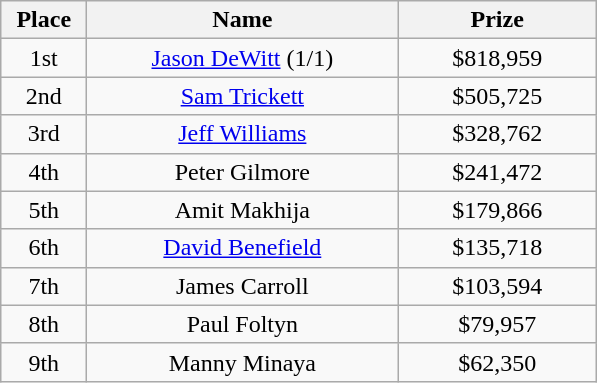<table class="wikitable">
<tr>
<th width="50">Place</th>
<th width="200">Name</th>
<th width="125">Prize</th>
</tr>
<tr>
<td align = "center">1st</td>
<td align = "center"><a href='#'>Jason DeWitt</a> (1/1)</td>
<td align = "center">$818,959</td>
</tr>
<tr>
<td align = "center">2nd</td>
<td align = "center"><a href='#'>Sam Trickett</a></td>
<td align = "center">$505,725</td>
</tr>
<tr>
<td align = "center">3rd</td>
<td align = "center"><a href='#'>Jeff Williams</a></td>
<td align = "center">$328,762</td>
</tr>
<tr>
<td align = "center">4th</td>
<td align = "center">Peter Gilmore</td>
<td align = "center">$241,472</td>
</tr>
<tr>
<td align = "center">5th</td>
<td align = "center">Amit Makhija</td>
<td align = "center">$179,866</td>
</tr>
<tr>
<td align = "center">6th</td>
<td align = "center"><a href='#'>David Benefield</a></td>
<td align = "center">$135,718</td>
</tr>
<tr>
<td align = "center">7th</td>
<td align = "center">James Carroll</td>
<td align = "center">$103,594</td>
</tr>
<tr>
<td align = "center">8th</td>
<td align = "center">Paul Foltyn</td>
<td align = "center">$79,957</td>
</tr>
<tr>
<td align = "center">9th</td>
<td align = "center">Manny Minaya</td>
<td align = "center">$62,350</td>
</tr>
</table>
